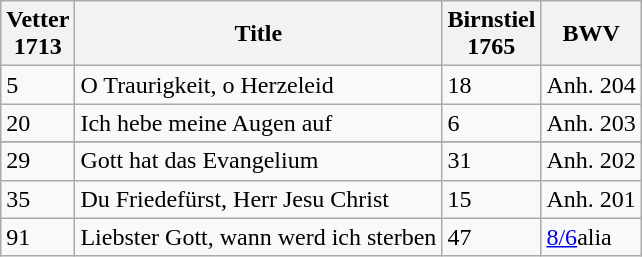<table class="wikitable sortable">
<tr>
<th scope="col">Vetter<br>1713</th>
<th scope="col">Title</th>
<th scope="col">Birnstiel<br>1765</th>
<th scope="col">BWV</th>
</tr>
<tr>
<td>5</td>
<td>O Traurigkeit, o Herzeleid</td>
<td>18</td>
<td>Anh. 204</td>
</tr>
<tr>
<td>20</td>
<td>Ich hebe meine Augen auf</td>
<td>6</td>
<td>Anh. 203</td>
</tr>
<tr>
</tr>
<tr>
<td>29</td>
<td>Gott hat das Evangelium</td>
<td>31</td>
<td>Anh. 202</td>
</tr>
<tr>
<td>35</td>
<td>Du Friedefürst, Herr Jesu Christ</td>
<td>15</td>
<td>Anh. 201</td>
</tr>
<tr>
<td>91</td>
<td>Liebster Gott, wann werd ich sterben</td>
<td>47</td>
<td><a href='#'>8/6</a>alia</td>
</tr>
</table>
